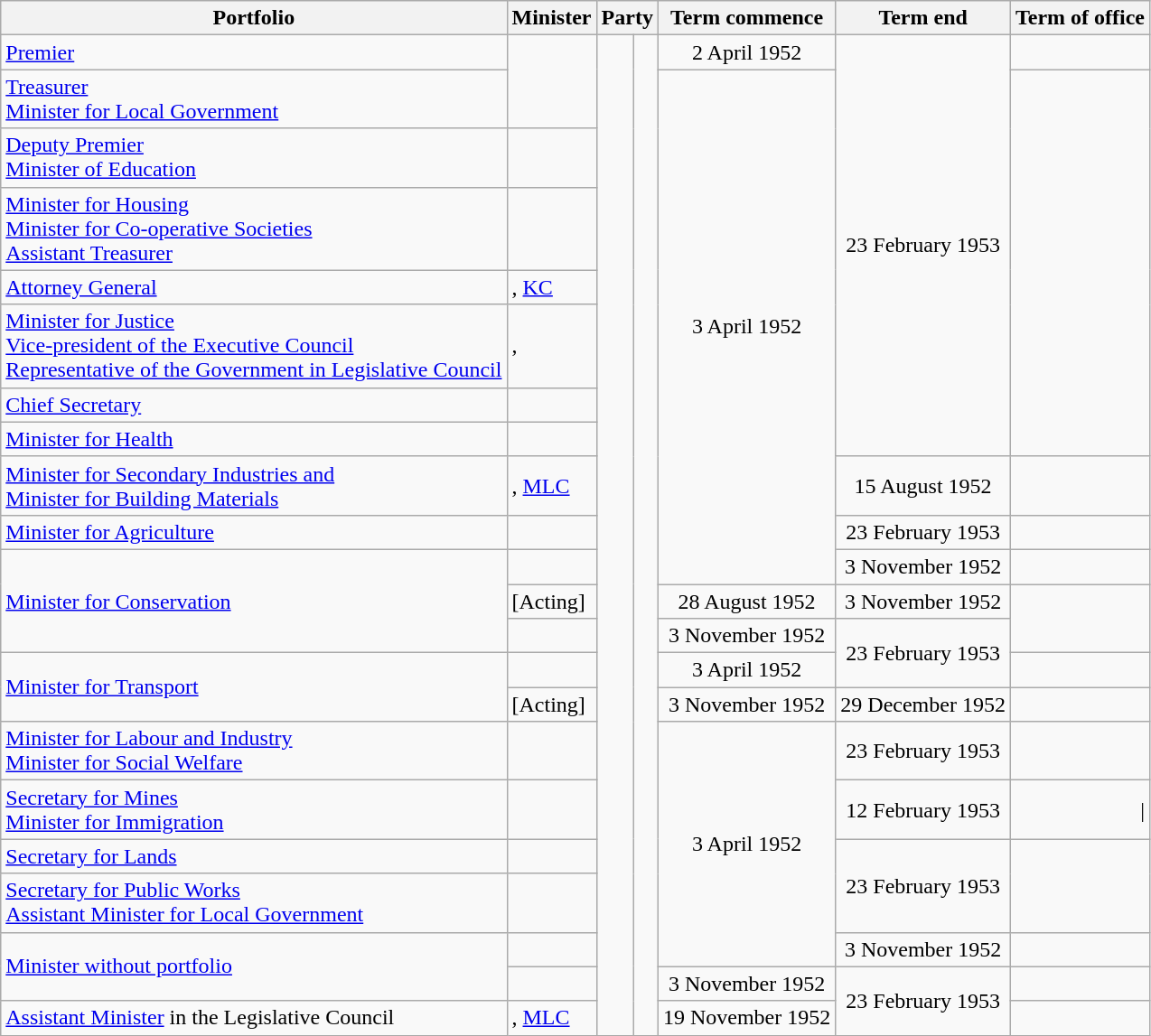<table class="wikitable sortable">
<tr>
<th>Portfolio</th>
<th>Minister</th>
<th colspan=2>Party</th>
<th>Term commence</th>
<th>Term end</th>
<th>Term of office</th>
</tr>
<tr>
<td><a href='#'>Premier</a></td>
<td rowspan=2></td>
<td rowspan=22 > </td>
<td rowspan=22></td>
<td align=center>2 April 1952</td>
<td rowspan=8 align=center>23 February 1953</td>
<td align=right></td>
</tr>
<tr>
<td><a href='#'>Treasurer</a><br><a href='#'>Minister for Local Government</a></td>
<td rowspan=10 align=center>3 April 1952</td>
<td rowspan=7 align=right></td>
</tr>
<tr>
<td><a href='#'>Deputy Premier</a><br><a href='#'>Minister of Education</a></td>
<td></td>
</tr>
<tr>
<td><a href='#'>Minister for Housing</a><br><a href='#'>Minister for Co-operative Societies</a><br><a href='#'>Assistant Treasurer</a></td>
<td></td>
</tr>
<tr>
<td><a href='#'>Attorney General</a></td>
<td>, <a href='#'>KC</a></td>
</tr>
<tr>
<td><a href='#'>Minister for Justice</a><br><a href='#'>Vice-president of the Executive Council</a><br><a href='#'>Representative of the Government in Legislative Council</a></td>
<td>, </td>
</tr>
<tr>
<td><a href='#'>Chief Secretary</a></td>
<td></td>
</tr>
<tr>
<td><a href='#'>Minister for Health</a></td>
<td></td>
</tr>
<tr>
<td><a href='#'>Minister for Secondary Industries  and<br>Minister for Building Materials</a></td>
<td>, <a href='#'>MLC</a></td>
<td align=center>15 August 1952</td>
<td align=right></td>
</tr>
<tr>
<td><a href='#'>Minister for Agriculture</a></td>
<td></td>
<td align=center>23 February 1953</td>
<td align=right></td>
</tr>
<tr>
<td rowspan=3><a href='#'>Minister for Conservation</a></td>
<td></td>
<td align=center>3 November 1952</td>
<td align=right></td>
</tr>
<tr>
<td> [Acting]</td>
<td align=center>28 August 1952</td>
<td align=center>3 November 1952</td>
<td rowspan=2 align=right></td>
</tr>
<tr>
<td></td>
<td align=center>3 November 1952</td>
<td rowspan=2 align=center>23 February 1953</td>
</tr>
<tr>
<td rowspan=2><a href='#'>Minister for Transport</a></td>
<td></td>
<td align=center>3 April 1952</td>
<td align=right></td>
</tr>
<tr>
<td> [Acting]</td>
<td align=center>3 November 1952</td>
<td align=center>29 December 1952</td>
<td align=right></td>
</tr>
<tr>
<td><a href='#'>Minister for Labour and Industry</a><br><a href='#'>Minister for Social Welfare</a></td>
<td></td>
<td rowspan=5 align=center>3 April 1952</td>
<td align=center>23 February 1953</td>
<td align=right></td>
</tr>
<tr>
<td><a href='#'>Secretary for Mines</a><br><a href='#'>Minister for Immigration</a></td>
<td></td>
<td align=center>12 February 1953</td>
<td align=right>|</td>
</tr>
<tr>
<td><a href='#'>Secretary for Lands</a></td>
<td></td>
<td rowspan=2 align=center>23 February 1953</td>
<td rowspan=2 align=right></td>
</tr>
<tr>
<td><a href='#'>Secretary for Public Works</a><br><a href='#'>Assistant Minister for Local Government</a></td>
<td></td>
</tr>
<tr>
<td rowspan=2><a href='#'>Minister without portfolio</a></td>
<td></td>
<td align=center>3 November 1952</td>
<td align=right></td>
</tr>
<tr>
<td></td>
<td align=center>3 November 1952</td>
<td rowspan=2 align=center>23 February 1953</td>
<td align=right></td>
</tr>
<tr>
<td><a href='#'>Assistant Minister</a> in the Legislative Council</td>
<td>, <a href='#'>MLC</a></td>
<td align=center>19 November 1952</td>
<td align=right></td>
</tr>
</table>
